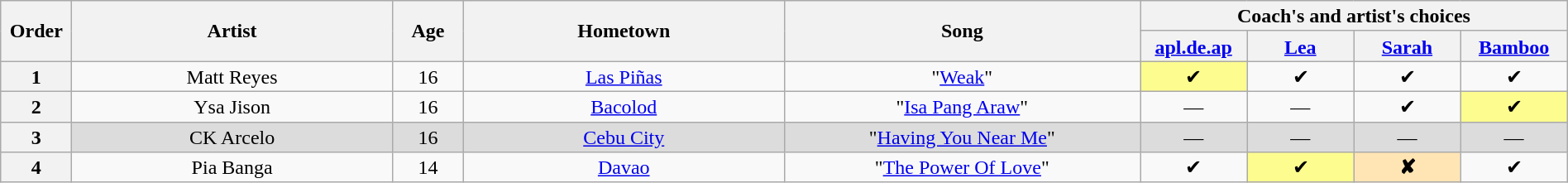<table class="wikitable" style="text-align:center; line-height:17px; width:100%;">
<tr>
<th rowspan="2" scope="col" style="width:04%;">Order</th>
<th rowspan="2" scope="col" style="width:18%;">Artist</th>
<th rowspan="2" scope="col" style="width:04%;">Age</th>
<th rowspan="2" scope="col" style="width:18%;">Hometown</th>
<th rowspan="2" scope="col" style="width:20%;">Song</th>
<th colspan="4" scope="col" style="width:24%;">Coach's and artist's choices</th>
</tr>
<tr>
<th style="width:06%;"><a href='#'>apl.de.ap</a></th>
<th style="width:06%;"><a href='#'>Lea</a></th>
<th style="width:06%;"><a href='#'>Sarah</a></th>
<th style="width:06%;"><a href='#'>Bamboo</a></th>
</tr>
<tr>
<th>1</th>
<td>Matt Reyes</td>
<td>16</td>
<td><a href='#'>Las Piñas</a></td>
<td>"<a href='#'>Weak</a>"</td>
<td style="background:#fdfc8f;">✔</td>
<td>✔</td>
<td>✔</td>
<td>✔</td>
</tr>
<tr>
<th>2</th>
<td>Ysa Jison</td>
<td>16</td>
<td><a href='#'>Bacolod</a></td>
<td>"<a href='#'>Isa Pang Araw</a>"</td>
<td>—</td>
<td>—</td>
<td>✔</td>
<td style="background:#fdfc8f;">✔</td>
</tr>
<tr>
<th>3</th>
<td style="background:#dcdcdc;">CK Arcelo</td>
<td style="background:#dcdcdc;">16</td>
<td style="background:#dcdcdc;"><a href='#'>Cebu City</a></td>
<td style="background:#dcdcdc;">"<a href='#'>Having You Near Me</a>"</td>
<td style="background:#dcdcdc;">—</td>
<td style="background:#dcdcdc;">—</td>
<td style="background:#dcdcdc;">—</td>
<td style="background:#dcdcdc;">—</td>
</tr>
<tr>
<th>4</th>
<td>Pia Banga</td>
<td>14</td>
<td><a href='#'>Davao</a></td>
<td>"<a href='#'>The Power Of Love</a>"</td>
<td>✔</td>
<td style="background:#fdfc8f;">✔</td>
<td style="background:#ffe5b4;"><strong>✘</strong></td>
<td>✔</td>
</tr>
</table>
